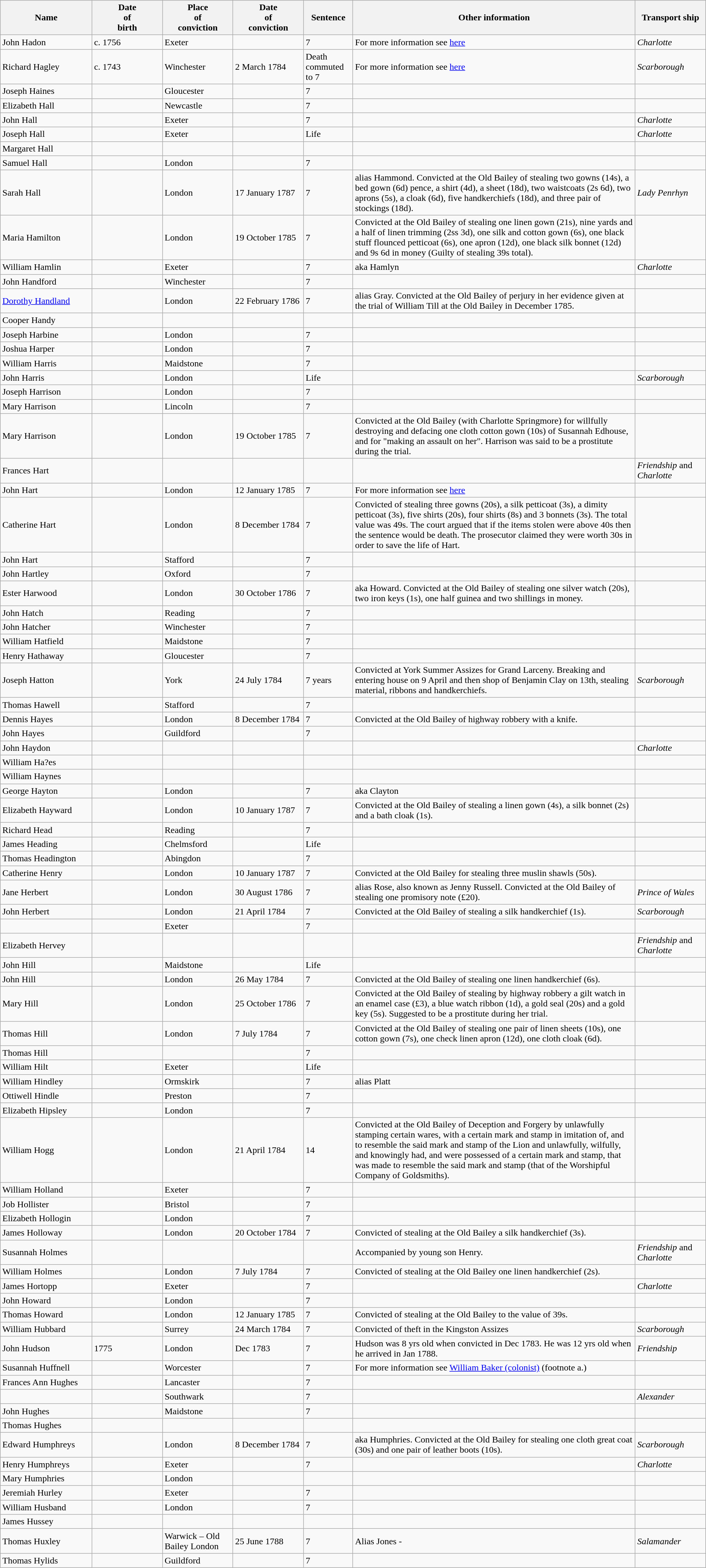<table class="wikitable sortable plainrowheaders" style="width=1024px;">
<tr>
<th style="width: 13%;">Name</th>
<th style="width: 10%;">Date<br>of<br>birth</th>
<th style="width: 10%;">Place<br>of<br>conviction</th>
<th style="width: 10%;">Date<br>of<br>conviction</th>
<th style="width: 7%;">Sentence</th>
<th style="width: 40%;">Other information</th>
<th style="width: 10%;">Transport ship</th>
</tr>
<tr>
<td data-sort-value="HADON, John">John Hadon</td>
<td>c. 1756</td>
<td>Exeter</td>
<td></td>
<td>7</td>
<td>For more information see <a href='#'>here</a></td>
<td><em>Charlotte</em></td>
</tr>
<tr>
<td data-sort-value="HAGLEY, Richard">Richard Hagley</td>
<td>c. 1743</td>
<td>Winchester</td>
<td>2 March 1784</td>
<td>Death commuted to 7</td>
<td>For more information see <a href='#'>here</a></td>
<td><em>Scarborough</em></td>
</tr>
<tr>
<td data-sort-value="HAINES, Joseph">Joseph Haines</td>
<td></td>
<td>Gloucester</td>
<td></td>
<td>7</td>
<td></td>
<td></td>
</tr>
<tr>
<td data-sort-value="HALL, Elizabeth">Elizabeth Hall</td>
<td></td>
<td>Newcastle</td>
<td></td>
<td>7</td>
<td></td>
<td></td>
</tr>
<tr>
<td data-sort-value="HALL, John">John Hall</td>
<td></td>
<td>Exeter</td>
<td></td>
<td>7</td>
<td></td>
<td><em>Charlotte</em></td>
</tr>
<tr>
<td data-sort-value="HALL, Joseph">Joseph Hall</td>
<td></td>
<td>Exeter</td>
<td></td>
<td>Life</td>
<td></td>
<td><em>Charlotte</em></td>
</tr>
<tr>
<td data-sort-value="HALL, Margaret">Margaret Hall</td>
<td></td>
<td></td>
<td></td>
<td></td>
<td></td>
<td></td>
</tr>
<tr>
<td data-sort-value="HALL, Samuel">Samuel Hall</td>
<td></td>
<td>London</td>
<td></td>
<td>7</td>
<td></td>
<td></td>
</tr>
<tr>
<td data-sort-value="HALL, Sarah">Sarah Hall</td>
<td></td>
<td>London</td>
<td>17 January 1787</td>
<td>7</td>
<td>alias Hammond. Convicted at the Old Bailey of stealing two gowns (14s), a bed gown (6d) pence, a shirt (4d), a sheet (18d), two waistcoats (2s 6d), two aprons (5s), a cloak (6d), five handkerchiefs (18d), and three pair of stockings (18d).</td>
<td><em>Lady Penrhyn</em></td>
</tr>
<tr>
<td data-sort-value="HAMILTON, Maria">Maria Hamilton</td>
<td></td>
<td>London</td>
<td>19 October 1785</td>
<td>7</td>
<td>Convicted at the Old Bailey of stealing one linen gown (21s), nine yards and a half of linen trimming (2ss 3d), one silk and cotton gown (6s), one black stuff flounced petticoat (6s), one apron (12d), one black silk bonnet (12d) and 9s 6d in money (Guilty of stealing 39s total).</td>
<td></td>
</tr>
<tr>
<td data-sort-value="HAMLIN, William">William Hamlin</td>
<td></td>
<td>Exeter</td>
<td></td>
<td>7</td>
<td>aka Hamlyn</td>
<td><em>Charlotte</em></td>
</tr>
<tr>
<td data-sort-value="HANDFORD, John">John Handford</td>
<td></td>
<td>Winchester</td>
<td></td>
<td>7</td>
<td></td>
<td></td>
</tr>
<tr>
<td data-sort-value="HANDLAND, Dorothy"><a href='#'>Dorothy Handland</a></td>
<td></td>
<td>London</td>
<td>22 February 1786</td>
<td>7</td>
<td>alias Gray. Convicted at the Old Bailey of perjury in her evidence given at the trial of William Till at the Old Bailey in December 1785.</td>
<td></td>
</tr>
<tr>
<td data-sort-value="HANDY, Cooper">Cooper Handy</td>
<td></td>
<td></td>
<td></td>
<td></td>
<td></td>
<td></td>
</tr>
<tr>
<td data-sort-value="HARBINE, Joseph">Joseph Harbine</td>
<td></td>
<td>London</td>
<td></td>
<td>7</td>
<td></td>
<td></td>
</tr>
<tr>
<td data-sort-value="HARPER, Joshua">Joshua Harper</td>
<td></td>
<td>London</td>
<td></td>
<td>7</td>
<td></td>
<td></td>
</tr>
<tr>
<td data-sort-value="HARRIS, William">William Harris</td>
<td></td>
<td>Maidstone</td>
<td></td>
<td>7</td>
<td></td>
<td></td>
</tr>
<tr>
<td data-sort-value="HARRIS, John">John Harris</td>
<td></td>
<td>London</td>
<td></td>
<td>Life</td>
<td></td>
<td><em>Scarborough</em></td>
</tr>
<tr>
<td data-sort-value="HARRISON, Joseph">Joseph Harrison</td>
<td></td>
<td>London</td>
<td></td>
<td>7</td>
<td></td>
<td></td>
</tr>
<tr>
<td data-sort-value="HARRISON, Mary">Mary Harrison</td>
<td></td>
<td>Lincoln</td>
<td></td>
<td>7</td>
<td></td>
<td></td>
</tr>
<tr>
<td data-sort-value="HARRISON, Mary">Mary Harrison</td>
<td></td>
<td>London</td>
<td>19 October 1785</td>
<td>7</td>
<td>Convicted at the Old Bailey (with Charlotte Springmore) for willfully destroying and defacing one cloth cotton gown (10s) of Susannah Edhouse, and for "making an assault on her". Harrison was said to be a prostitute during the trial.</td>
<td></td>
</tr>
<tr>
<td data-sort-value="HART, Frances">Frances Hart</td>
<td></td>
<td></td>
<td></td>
<td></td>
<td></td>
<td><em>Friendship</em> and <em>Charlotte</em></td>
</tr>
<tr>
<td data-sort-value="HART, John">John Hart</td>
<td></td>
<td>London</td>
<td>12 January 1785</td>
<td>7</td>
<td>For more information see <a href='#'>here</a></td>
<td></td>
</tr>
<tr>
<td data-sort-value="HART, Catherine">Catherine Hart</td>
<td></td>
<td>London</td>
<td>8 December 1784</td>
<td>7</td>
<td>Convicted of stealing three gowns (20s), a silk petticoat (3s), a dimity petticoat (3s), five shirts (20s), four shirts (8s) and 3 bonnets (3s). The total value was 49s. The court argued that if the items stolen were above 40s then the sentence would be death. The prosecutor claimed they were worth 30s in order to save the life of Hart.</td>
<td></td>
</tr>
<tr>
<td data-sort-value="HART, John">John Hart</td>
<td></td>
<td>Stafford</td>
<td></td>
<td>7</td>
<td></td>
<td></td>
</tr>
<tr>
<td data-sort-value="HARTLEY, John">John Hartley</td>
<td></td>
<td>Oxford</td>
<td></td>
<td>7</td>
<td></td>
<td></td>
</tr>
<tr>
<td data-sort-value="HARWOOD, Ester">Ester Harwood</td>
<td></td>
<td>London</td>
<td>30 October 1786</td>
<td>7</td>
<td>aka Howard. Convicted at the Old Bailey of stealing one silver watch (20s), two iron keys (1s), one half guinea and two shillings in money.</td>
<td></td>
</tr>
<tr>
<td data-sort-value="HATCH, John">John Hatch</td>
<td></td>
<td>Reading</td>
<td></td>
<td>7</td>
<td></td>
<td></td>
</tr>
<tr>
<td data-sort-value="HATCHER, John">John Hatcher</td>
<td></td>
<td>Winchester</td>
<td></td>
<td>7</td>
<td></td>
<td></td>
</tr>
<tr>
<td data-sort-value="HATFIELD, William">William Hatfield</td>
<td></td>
<td>Maidstone</td>
<td></td>
<td>7</td>
<td></td>
<td></td>
</tr>
<tr>
<td data-sort-value="HATHAWAY, Henry">Henry Hathaway</td>
<td></td>
<td>Gloucester</td>
<td></td>
<td>7</td>
<td></td>
<td></td>
</tr>
<tr>
<td data-sort-value="HATTON, Joseph">Joseph Hatton</td>
<td></td>
<td>York</td>
<td>24 July 1784</td>
<td>7 years</td>
<td>Convicted at York Summer Assizes for Grand Larceny. Breaking and entering house on 9 April and then shop of Benjamin Clay on 13th, stealing material, ribbons and handkerchiefs.</td>
<td><em>Scarborough</em></td>
</tr>
<tr>
<td data-sort-value="HAWELL, Thomas">Thomas Hawell</td>
<td></td>
<td>Stafford</td>
<td></td>
<td>7</td>
<td></td>
<td></td>
</tr>
<tr>
<td data-sort-value="HAYES, Dennis">Dennis Hayes</td>
<td></td>
<td>London</td>
<td>8 December 1784</td>
<td>7</td>
<td>Convicted at the Old Bailey of highway robbery with a knife.</td>
<td></td>
</tr>
<tr>
<td data-sort-value="HAYES, John">John Hayes</td>
<td></td>
<td>Guildford</td>
<td></td>
<td>7</td>
<td></td>
<td></td>
</tr>
<tr>
<td data-sort-value="Haydon, John">John Haydon</td>
<td></td>
<td></td>
<td></td>
<td></td>
<td></td>
<td><em>Charlotte</em></td>
</tr>
<tr>
<td data-sort-value="HA?ES, William">William Ha?es</td>
<td></td>
<td></td>
<td></td>
<td></td>
<td></td>
<td></td>
</tr>
<tr>
<td data-sort-value="HAYNES, William">William Haynes</td>
<td></td>
<td></td>
<td></td>
<td></td>
<td></td>
<td></td>
</tr>
<tr>
<td data-sort-value="HAYTON, George">George Hayton</td>
<td></td>
<td>London</td>
<td></td>
<td>7</td>
<td>aka Clayton</td>
<td></td>
</tr>
<tr>
<td data-sort-value="HAYWARD, Elizabeth">Elizabeth Hayward</td>
<td></td>
<td>London</td>
<td>10 January 1787</td>
<td>7</td>
<td>Convicted at the Old Bailey of stealing a linen gown (4s), a silk bonnet (2s) and a bath cloak (1s).</td>
<td></td>
</tr>
<tr>
<td data-sort-value="HEAD, Richard">Richard Head</td>
<td></td>
<td>Reading</td>
<td></td>
<td>7</td>
<td></td>
<td></td>
</tr>
<tr>
<td data-sort-value="HEADING, James">James Heading</td>
<td></td>
<td>Chelmsford</td>
<td></td>
<td>Life</td>
<td></td>
<td></td>
</tr>
<tr>
<td data-sort-value="HEADINGTON, Thomas">Thomas Headington</td>
<td></td>
<td>Abingdon</td>
<td></td>
<td>7</td>
<td></td>
<td></td>
</tr>
<tr>
<td data-sort-value="HENRY, Catherine">Catherine Henry</td>
<td></td>
<td>London</td>
<td>10 January 1787</td>
<td>7</td>
<td>Convicted at the Old Bailey for stealing three muslin shawls (50s).</td>
<td></td>
</tr>
<tr>
<td data-sort-value="HERBERT, Jane">Jane Herbert</td>
<td></td>
<td>London</td>
<td>30 August 1786</td>
<td>7</td>
<td>alias Rose, also known as Jenny Russell. Convicted at the Old Bailey of stealing one promisory note (£20).</td>
<td><em>Prince of Wales</em></td>
</tr>
<tr>
<td data-sort-value="HERBERT, John">John Herbert</td>
<td></td>
<td>London</td>
<td>21 April 1784</td>
<td>7</td>
<td>Convicted at the Old Bailey of stealing a silk handkerchief (1s).</td>
<td><em>Scarborough</em></td>
</tr>
<tr>
<td data-sort-value="Herbert, John"></td>
<td></td>
<td>Exeter</td>
<td></td>
<td>7</td>
<td></td>
<td></td>
</tr>
<tr>
<td data-sort-value="HERVEY, Elizabeth">Elizabeth Hervey</td>
<td></td>
<td></td>
<td></td>
<td></td>
<td></td>
<td><em>Friendship</em> and <em>Charlotte</em></td>
</tr>
<tr>
<td data-sort-value="HILL, John">John Hill</td>
<td></td>
<td>Maidstone</td>
<td></td>
<td>Life</td>
<td></td>
<td></td>
</tr>
<tr>
<td data-sort-value="HILL, John">John Hill</td>
<td></td>
<td>London</td>
<td>26 May 1784</td>
<td>7</td>
<td>Convicted at the Old Bailey of stealing one linen handkerchief (6s).</td>
<td></td>
</tr>
<tr>
<td data-sort-value="HILL, Mary">Mary Hill</td>
<td></td>
<td>London</td>
<td>25 October 1786</td>
<td>7</td>
<td>Convicted at the Old Bailey of stealing by highway robbery a gilt watch in an enamel case (£3), a blue watch ribbon (1d), a gold seal (20s) and a gold key (5s). Suggested to be a prostitute during her trial.</td>
<td></td>
</tr>
<tr>
<td data-sort-value="HILL, Thomas">Thomas Hill</td>
<td></td>
<td>London</td>
<td>7 July 1784</td>
<td>7</td>
<td>Convicted at the Old Bailey of stealing one pair of linen sheets (10s), one cotton gown (7s), one check linen apron (12d), one cloth cloak (6d).</td>
<td></td>
</tr>
<tr>
<td data-sort-value="HILL, Thomas">Thomas Hill</td>
<td></td>
<td></td>
<td></td>
<td>7</td>
<td></td>
<td></td>
</tr>
<tr>
<td data-sort-value="HILT, William">William Hilt</td>
<td></td>
<td>Exeter</td>
<td></td>
<td>Life</td>
<td></td>
<td></td>
</tr>
<tr>
<td data-sort-value="HINDLEY, William">William Hindley</td>
<td></td>
<td>Ormskirk</td>
<td></td>
<td>7</td>
<td>alias Platt</td>
<td></td>
</tr>
<tr>
<td data-sort-value="HINDLE, Ottiwell">Ottiwell Hindle</td>
<td></td>
<td>Preston</td>
<td></td>
<td>7</td>
<td></td>
<td></td>
</tr>
<tr>
<td data-sort-value="HIPSLEY, Elizabeth">Elizabeth Hipsley</td>
<td></td>
<td>London</td>
<td></td>
<td>7</td>
<td></td>
<td></td>
</tr>
<tr>
<td data-sort-value="HOGG, William">William Hogg</td>
<td></td>
<td>London</td>
<td>21 April 1784</td>
<td>14</td>
<td>Convicted at the Old Bailey of Deception and Forgery by unlawfully stamping certain wares, with a certain mark and stamp in imitation of, and to resemble the said mark and stamp of the Lion and unlawfully, wilfully, and knowingly had, and were possessed of a certain mark and stamp, that was made to resemble the said mark and stamp (that of the Worshipful Company of Goldsmiths).</td>
<td></td>
</tr>
<tr>
<td data-sort-value="HOLLAND, William">William Holland</td>
<td></td>
<td>Exeter</td>
<td></td>
<td>7</td>
<td></td>
<td></td>
</tr>
<tr>
<td data-sort-value="HOLLISTER, Job">Job Hollister</td>
<td></td>
<td>Bristol</td>
<td></td>
<td>7</td>
<td></td>
<td></td>
</tr>
<tr>
<td data-sort-value="HOLLOGIN, Elizabeth">Elizabeth Hollogin</td>
<td></td>
<td>London</td>
<td></td>
<td>7</td>
<td></td>
<td></td>
</tr>
<tr>
<td data-sort-value="HOLLOWAY, James">James Holloway</td>
<td></td>
<td>London</td>
<td>20 October 1784</td>
<td>7</td>
<td>Convicted of stealing at the Old Bailey a silk handkerchief (3s).</td>
<td></td>
</tr>
<tr>
<td data-sort-value="HOLMES, Susannah">Susannah Holmes</td>
<td></td>
<td></td>
<td></td>
<td></td>
<td>Accompanied by young son Henry.</td>
<td><em>Friendship</em> and <em>Charlotte</em></td>
</tr>
<tr>
<td data-sort-value="HOLMES, William">William Holmes</td>
<td></td>
<td>London</td>
<td>7 July 1784</td>
<td>7</td>
<td>Convicted of stealing at the Old Bailey one linen handkerchief (2s).</td>
<td></td>
</tr>
<tr>
<td data-sort-value="HORTOPP, James">James Hortopp</td>
<td></td>
<td>Exeter</td>
<td></td>
<td>7</td>
<td></td>
<td><em>Charlotte</em></td>
</tr>
<tr>
<td data-sort-value="HOWARD, John">John Howard</td>
<td></td>
<td>London</td>
<td></td>
<td>7</td>
<td></td>
<td></td>
</tr>
<tr>
<td data-sort-value="HOWARD, Thomas">Thomas Howard</td>
<td></td>
<td>London</td>
<td>12 January 1785</td>
<td>7</td>
<td>Convicted of stealing at the Old Bailey to the value of 39s.</td>
<td></td>
</tr>
<tr>
<td data-sort-value="HUBBARD, William">William Hubbard</td>
<td></td>
<td>Surrey</td>
<td>24 March 1784</td>
<td>7</td>
<td>Convicted of theft in the Kingston Assizes</td>
<td><em>Scarborough</em></td>
</tr>
<tr>
<td data-sort-value="HUDSON, John">John Hudson</td>
<td>1775</td>
<td>London</td>
<td>Dec 1783</td>
<td>7</td>
<td>Hudson was 8 yrs old when convicted in Dec 1783. He was 12 yrs old when he arrived in Jan 1788.</td>
<td><em>Friendship</em></td>
</tr>
<tr>
<td data-sort-value="HUFFNELL, Susannah">Susannah Huffnell</td>
<td></td>
<td>Worcester</td>
<td></td>
<td>7</td>
<td>For more information see <a href='#'>William Baker (colonist)</a> (footnote a.)</td>
<td></td>
</tr>
<tr>
<td data-sort-value="HUGHES, Frances Ann">Frances Ann Hughes</td>
<td></td>
<td>Lancaster</td>
<td></td>
<td>7</td>
<td></td>
<td></td>
</tr>
<tr>
<td data-sort-value="HUGHES, Hugh"></td>
<td></td>
<td>Southwark</td>
<td></td>
<td>7</td>
<td></td>
<td><em>Alexander</em></td>
</tr>
<tr>
<td data-sort-value="HUGHES, John">John Hughes</td>
<td></td>
<td>Maidstone</td>
<td></td>
<td>7</td>
<td></td>
<td></td>
</tr>
<tr>
<td data-sort-value="Hughes, Thomas">Thomas Hughes</td>
<td></td>
<td></td>
<td></td>
<td></td>
<td></td>
<td></td>
</tr>
<tr>
<td data-sort-value="HUMPHREYS, Edward">Edward Humphreys</td>
<td></td>
<td>London</td>
<td>8 December 1784</td>
<td>7</td>
<td>aka Humphries. Convicted at the Old Bailey for stealing one cloth great coat (30s) and one pair of leather boots (10s).</td>
<td><em>Scarborough</em></td>
</tr>
<tr>
<td data-sort-value="Humphreys, Henry">Henry Humphreys</td>
<td></td>
<td>Exeter</td>
<td></td>
<td>7</td>
<td></td>
<td><em>Charlotte</em></td>
</tr>
<tr>
<td data-sort-value="Humphries, Mary">Mary Humphries</td>
<td></td>
<td>London</td>
<td></td>
<td></td>
<td></td>
<td></td>
</tr>
<tr>
<td data-sort-value="HURLEY, Jeremiah">Jeremiah Hurley</td>
<td></td>
<td>Exeter</td>
<td></td>
<td>7</td>
<td></td>
<td></td>
</tr>
<tr>
<td data-sort-value="HUSBAND, William">William Husband</td>
<td></td>
<td>London</td>
<td></td>
<td>7</td>
<td></td>
<td></td>
</tr>
<tr>
<td data-sort-value="HUSSEY, James">James Hussey</td>
<td></td>
<td></td>
<td></td>
<td></td>
<td></td>
<td></td>
</tr>
<tr>
<td data-sort-value="HUXLEY, Thomas">Thomas Huxley</td>
<td></td>
<td>Warwick – Old Bailey London</td>
<td>25 June 1788</td>
<td>7</td>
<td>Alias Jones -</td>
<td><em>Salamander</em></td>
</tr>
<tr>
<td data-sort-value="HYLIDS, Thomas">Thomas Hylids</td>
<td></td>
<td>Guildford</td>
<td></td>
<td>7</td>
<td></td>
<td></td>
</tr>
</table>
